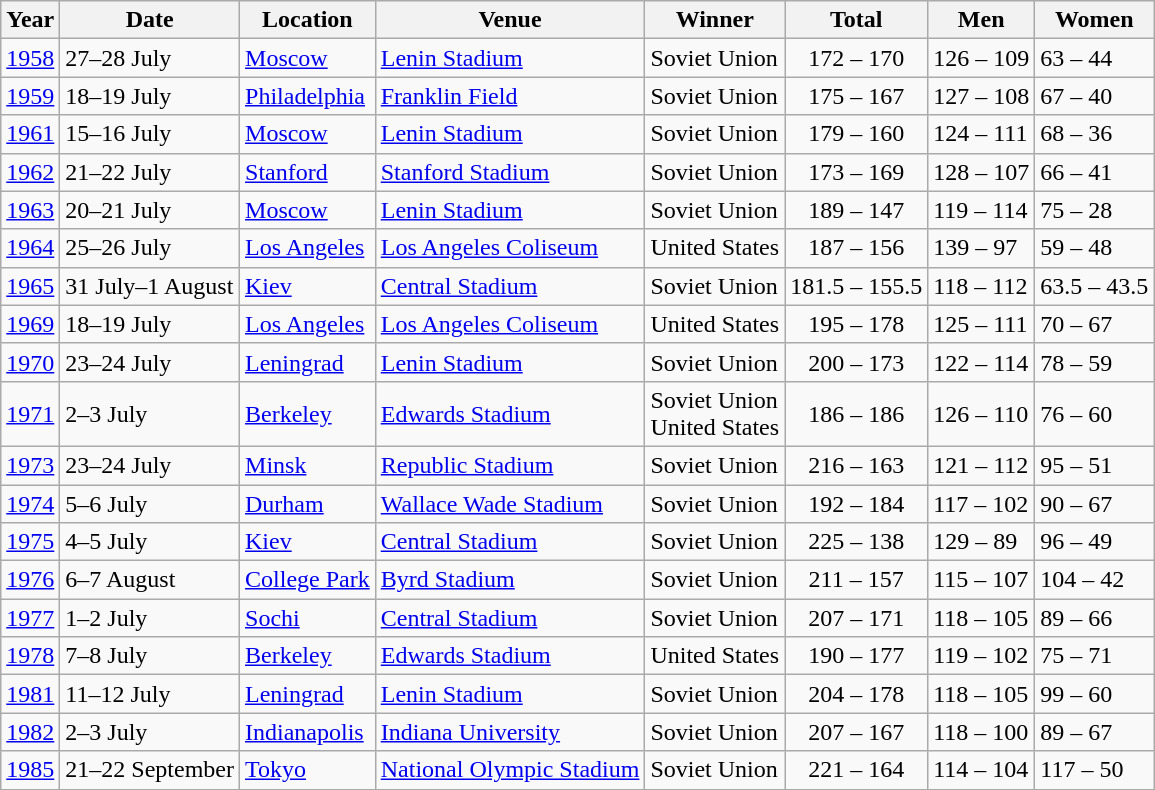<table class="wikitable">
<tr>
<th>Year</th>
<th>Date</th>
<th>Location</th>
<th>Venue</th>
<th>Winner</th>
<th>Total</th>
<th>Men</th>
<th>Women</th>
</tr>
<tr>
<td><a href='#'>1958</a></td>
<td>27–28 July</td>
<td><a href='#'>Moscow</a></td>
<td><a href='#'>Lenin Stadium</a></td>
<td> Soviet Union</td>
<td align=center>172 – 170</td>
<td> 126 – 109</td>
<td> 63 – 44</td>
</tr>
<tr>
<td><a href='#'>1959</a></td>
<td>18–19 July</td>
<td><a href='#'>Philadelphia</a></td>
<td><a href='#'>Franklin Field</a></td>
<td> Soviet Union</td>
<td align=center>175 – 167</td>
<td> 127 – 108</td>
<td> 67 – 40</td>
</tr>
<tr>
<td><a href='#'>1961</a></td>
<td>15–16 July</td>
<td><a href='#'>Moscow</a></td>
<td><a href='#'>Lenin Stadium</a></td>
<td> Soviet Union</td>
<td align=center>179 – 160</td>
<td> 124 – 111</td>
<td> 68 – 36</td>
</tr>
<tr>
<td><a href='#'>1962</a></td>
<td>21–22 July</td>
<td><a href='#'>Stanford</a></td>
<td><a href='#'>Stanford Stadium</a></td>
<td> Soviet Union</td>
<td align=center>173 – 169</td>
<td> 128 – 107</td>
<td> 66 – 41</td>
</tr>
<tr>
<td><a href='#'>1963</a></td>
<td>20–21 July</td>
<td><a href='#'>Moscow</a></td>
<td><a href='#'>Lenin Stadium</a></td>
<td> Soviet Union</td>
<td align=center>189 – 147</td>
<td> 119 – 114</td>
<td> 75 – 28</td>
</tr>
<tr>
<td><a href='#'>1964</a></td>
<td>25–26 July</td>
<td><a href='#'>Los Angeles</a></td>
<td><a href='#'>Los Angeles Coliseum</a></td>
<td> United States</td>
<td align=center>187 – 156</td>
<td> 139 – 97</td>
<td> 59 – 48</td>
</tr>
<tr>
<td><a href='#'>1965</a></td>
<td>31 July–1 August</td>
<td><a href='#'>Kiev</a></td>
<td><a href='#'>Central Stadium</a></td>
<td> Soviet Union</td>
<td align=center>181.5 – 155.5</td>
<td> 118 – 112</td>
<td> 63.5 – 43.5</td>
</tr>
<tr>
<td><a href='#'>1969</a></td>
<td>18–19 July</td>
<td><a href='#'>Los Angeles</a></td>
<td><a href='#'>Los Angeles Coliseum</a></td>
<td> United States</td>
<td align=center>195 – 178</td>
<td> 125 – 111</td>
<td> 70 – 67</td>
</tr>
<tr>
<td><a href='#'>1970</a></td>
<td>23–24 July</td>
<td><a href='#'>Leningrad</a></td>
<td><a href='#'>Lenin Stadium</a></td>
<td> Soviet Union</td>
<td align=center>200 – 173</td>
<td> 122 – 114</td>
<td> 78 – 59</td>
</tr>
<tr>
<td><a href='#'>1971</a></td>
<td>2–3 July</td>
<td><a href='#'>Berkeley</a></td>
<td><a href='#'>Edwards Stadium</a></td>
<td> Soviet Union <br>  United States</td>
<td align=center>186 – 186</td>
<td> 126 – 110</td>
<td> 76 – 60</td>
</tr>
<tr>
<td><a href='#'>1973</a></td>
<td>23–24 July</td>
<td><a href='#'>Minsk</a></td>
<td><a href='#'>Republic Stadium</a></td>
<td> Soviet Union</td>
<td align=center>216 – 163</td>
<td> 121 – 112</td>
<td> 95 – 51</td>
</tr>
<tr>
<td><a href='#'>1974</a></td>
<td>5–6 July</td>
<td><a href='#'>Durham</a></td>
<td><a href='#'>Wallace Wade Stadium</a></td>
<td> Soviet Union</td>
<td align=center>192 – 184</td>
<td> 117 – 102</td>
<td> 90 – 67</td>
</tr>
<tr>
<td><a href='#'>1975</a></td>
<td>4–5 July</td>
<td><a href='#'>Kiev</a></td>
<td><a href='#'>Central Stadium</a></td>
<td> Soviet Union</td>
<td align=center>225 – 138</td>
<td> 129 – 89</td>
<td> 96 – 49</td>
</tr>
<tr>
<td><a href='#'>1976</a></td>
<td>6–7 August</td>
<td><a href='#'>College Park</a></td>
<td><a href='#'>Byrd Stadium</a></td>
<td> Soviet Union</td>
<td align=center>211 – 157</td>
<td> 115 – 107</td>
<td> 104 – 42</td>
</tr>
<tr>
<td><a href='#'>1977</a></td>
<td>1–2 July</td>
<td><a href='#'>Sochi</a></td>
<td><a href='#'>Central Stadium</a></td>
<td> Soviet Union</td>
<td align=center>207 – 171</td>
<td> 118 – 105</td>
<td> 89 – 66</td>
</tr>
<tr>
<td><a href='#'>1978</a></td>
<td>7–8 July</td>
<td><a href='#'>Berkeley</a></td>
<td><a href='#'>Edwards Stadium</a></td>
<td> United States</td>
<td align=center>190 – 177</td>
<td> 119 – 102</td>
<td> 75 – 71</td>
</tr>
<tr>
<td><a href='#'>1981</a></td>
<td>11–12 July</td>
<td><a href='#'>Leningrad</a></td>
<td><a href='#'>Lenin Stadium</a></td>
<td> Soviet Union</td>
<td align=center>204 – 178</td>
<td> 118 – 105</td>
<td> 99 – 60</td>
</tr>
<tr>
<td><a href='#'>1982</a></td>
<td>2–3 July</td>
<td><a href='#'>Indianapolis</a></td>
<td><a href='#'>Indiana University</a></td>
<td> Soviet Union</td>
<td align=center>207 – 167</td>
<td> 118 – 100</td>
<td> 89 – 67</td>
</tr>
<tr>
<td><a href='#'>1985</a></td>
<td>21–22 September</td>
<td><a href='#'>Tokyo</a></td>
<td><a href='#'>National Olympic Stadium</a></td>
<td> Soviet Union</td>
<td align=center>221 – 164</td>
<td> 114 – 104</td>
<td> 117 – 50</td>
</tr>
</table>
